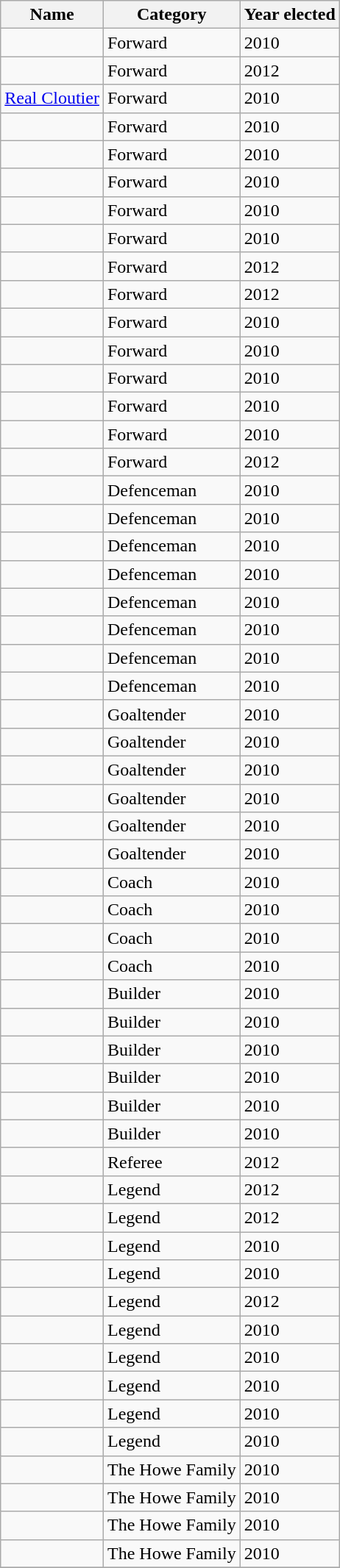<table class="wikitable sortable">
<tr>
<th>Name</th>
<th>Category</th>
<th>Year elected</th>
</tr>
<tr>
<td></td>
<td>Forward</td>
<td>2010</td>
</tr>
<tr>
<td></td>
<td>Forward</td>
<td>2012</td>
</tr>
<tr>
<td><a href='#'>Real Cloutier</a></td>
<td>Forward</td>
<td>2010</td>
</tr>
<tr>
<td></td>
<td>Forward</td>
<td>2010</td>
</tr>
<tr>
<td></td>
<td>Forward</td>
<td>2010</td>
</tr>
<tr>
<td></td>
<td>Forward</td>
<td>2010</td>
</tr>
<tr>
<td></td>
<td>Forward</td>
<td>2010</td>
</tr>
<tr>
<td></td>
<td>Forward</td>
<td>2010</td>
</tr>
<tr>
<td></td>
<td>Forward</td>
<td>2012</td>
</tr>
<tr>
<td></td>
<td>Forward</td>
<td>2012</td>
</tr>
<tr>
<td></td>
<td>Forward</td>
<td>2010</td>
</tr>
<tr>
<td></td>
<td>Forward</td>
<td>2010</td>
</tr>
<tr>
<td></td>
<td>Forward</td>
<td>2010</td>
</tr>
<tr>
<td></td>
<td>Forward</td>
<td>2010</td>
</tr>
<tr>
<td></td>
<td>Forward</td>
<td>2010</td>
</tr>
<tr>
<td></td>
<td>Forward</td>
<td>2012</td>
</tr>
<tr>
<td></td>
<td>Defenceman</td>
<td>2010</td>
</tr>
<tr>
<td></td>
<td>Defenceman</td>
<td>2010</td>
</tr>
<tr>
<td></td>
<td>Defenceman</td>
<td>2010</td>
</tr>
<tr>
<td></td>
<td>Defenceman</td>
<td>2010</td>
</tr>
<tr>
<td></td>
<td>Defenceman</td>
<td>2010</td>
</tr>
<tr>
<td></td>
<td>Defenceman</td>
<td>2010</td>
</tr>
<tr>
<td></td>
<td>Defenceman</td>
<td>2010</td>
</tr>
<tr>
<td></td>
<td>Defenceman</td>
<td>2010</td>
</tr>
<tr>
<td></td>
<td>Goaltender</td>
<td>2010</td>
</tr>
<tr>
<td></td>
<td>Goaltender</td>
<td>2010</td>
</tr>
<tr>
<td></td>
<td>Goaltender</td>
<td>2010</td>
</tr>
<tr>
<td></td>
<td>Goaltender</td>
<td>2010</td>
</tr>
<tr>
<td></td>
<td>Goaltender</td>
<td>2010</td>
</tr>
<tr>
<td></td>
<td>Goaltender</td>
<td>2010</td>
</tr>
<tr>
<td></td>
<td>Coach</td>
<td>2010</td>
</tr>
<tr>
<td></td>
<td>Coach</td>
<td>2010</td>
</tr>
<tr>
<td></td>
<td>Coach</td>
<td>2010</td>
</tr>
<tr>
<td></td>
<td>Coach</td>
<td>2010</td>
</tr>
<tr>
<td></td>
<td>Builder</td>
<td>2010</td>
</tr>
<tr>
<td></td>
<td>Builder</td>
<td>2010</td>
</tr>
<tr>
<td></td>
<td>Builder</td>
<td>2010</td>
</tr>
<tr>
<td></td>
<td>Builder</td>
<td>2010</td>
</tr>
<tr>
<td></td>
<td>Builder</td>
<td>2010</td>
</tr>
<tr>
<td></td>
<td>Builder</td>
<td>2010</td>
</tr>
<tr>
<td></td>
<td>Referee</td>
<td>2012</td>
</tr>
<tr>
<td></td>
<td>Legend</td>
<td>2012</td>
</tr>
<tr>
<td></td>
<td>Legend</td>
<td>2012</td>
</tr>
<tr>
<td></td>
<td>Legend</td>
<td>2010</td>
</tr>
<tr>
<td></td>
<td>Legend</td>
<td>2010</td>
</tr>
<tr>
<td></td>
<td>Legend</td>
<td>2012</td>
</tr>
<tr>
<td></td>
<td>Legend</td>
<td>2010</td>
</tr>
<tr>
<td></td>
<td>Legend</td>
<td>2010</td>
</tr>
<tr>
<td></td>
<td>Legend</td>
<td>2010</td>
</tr>
<tr>
<td></td>
<td>Legend</td>
<td>2010</td>
</tr>
<tr>
<td></td>
<td>Legend</td>
<td>2010</td>
</tr>
<tr>
<td></td>
<td>The Howe Family</td>
<td>2010</td>
</tr>
<tr>
<td></td>
<td>The Howe Family</td>
<td>2010</td>
</tr>
<tr>
<td></td>
<td>The Howe Family</td>
<td>2010</td>
</tr>
<tr>
<td></td>
<td>The Howe Family</td>
<td>2010</td>
</tr>
<tr>
</tr>
</table>
